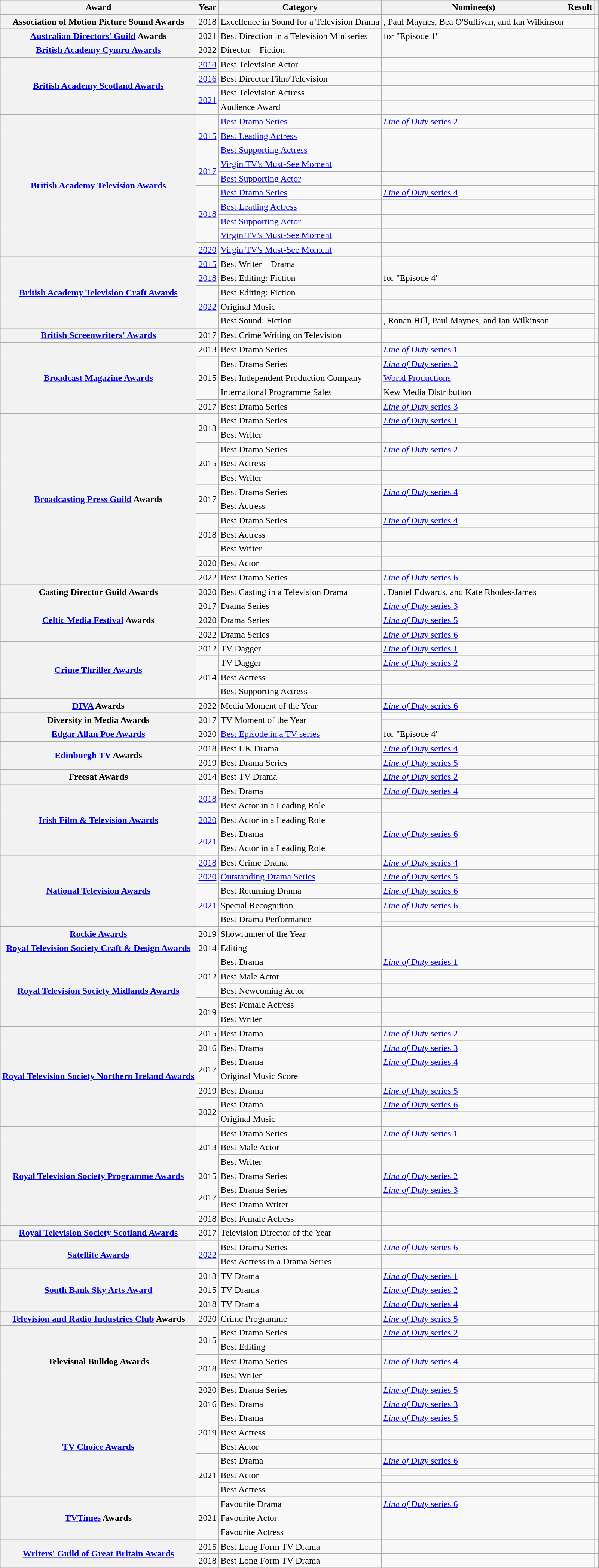<table class="wikitable sortable plainrowheaders">
<tr>
<th scope="col">Award</th>
<th scope="col">Year</th>
<th scope="col">Category</th>
<th scope="col">Nominee(s)</th>
<th scope="col">Result</th>
<th scope="col" class="unsortable"></th>
</tr>
<tr>
<th scope="row">Association of Motion Picture Sound Awards</th>
<td>2018</td>
<td>Excellence in Sound for a Television Drama</td>
<td>, Paul Maynes, Bea O'Sullivan, and Ian Wilkinson</td>
<td></td>
<td></td>
</tr>
<tr>
<th scope="row"><a href='#'>Australian Directors' Guild</a> Awards</th>
<td>2021</td>
<td>Best Direction in a Television Miniseries</td>
<td> for "Episode 1"</td>
<td></td>
<td></td>
</tr>
<tr>
<th scope="row"><a href='#'>British Academy Cymru Awards</a></th>
<td>2022</td>
<td>Director – Fiction</td>
<td></td>
<td></td>
<td></td>
</tr>
<tr>
<th scope="rowgroup" rowspan="5"><a href='#'>British Academy Scotland Awards</a></th>
<td><a href='#'>2014</a></td>
<td>Best Television Actor</td>
<td></td>
<td></td>
<td></td>
</tr>
<tr>
<td><a href='#'>2016</a></td>
<td>Best Director Film/Television</td>
<td></td>
<td></td>
<td></td>
</tr>
<tr>
<td scope="row" rowspan="3"><a href='#'>2021</a></td>
<td>Best Television Actress</td>
<td></td>
<td></td>
<td rowspan="3"></td>
</tr>
<tr>
<td rowspan="2">Audience Award</td>
<td></td>
<td></td>
</tr>
<tr>
<td></td>
<td></td>
</tr>
<tr>
<th scope="rowgroup" rowspan="10"><a href='#'>British Academy Television Awards</a></th>
<td rowspan="3"><a href='#'>2015</a></td>
<td><a href='#'>Best Drama Series</a></td>
<td><a href='#'><em>Line of Duty</em> series 2</a></td>
<td></td>
<td rowspan="3"></td>
</tr>
<tr>
<td><a href='#'>Best Leading Actress</a></td>
<td></td>
<td></td>
</tr>
<tr>
<td><a href='#'>Best Supporting Actress</a></td>
<td></td>
<td></td>
</tr>
<tr>
<td rowspan="2"><a href='#'>2017</a></td>
<td><a href='#'>Virgin TV's Must-See Moment</a></td>
<td></td>
<td></td>
<td rowspan="2"></td>
</tr>
<tr>
<td><a href='#'>Best Supporting Actor</a></td>
<td></td>
<td></td>
</tr>
<tr>
<td rowspan="4"><a href='#'>2018</a></td>
<td><a href='#'>Best Drama Series</a></td>
<td><a href='#'><em>Line of Duty</em> series 4</a></td>
<td></td>
<td rowspan="4"></td>
</tr>
<tr>
<td><a href='#'>Best Leading Actress</a></td>
<td></td>
<td></td>
</tr>
<tr>
<td><a href='#'>Best Supporting Actor</a></td>
<td></td>
<td></td>
</tr>
<tr>
<td><a href='#'>Virgin TV's Must-See Moment</a></td>
<td></td>
<td></td>
</tr>
<tr>
<td><a href='#'>2020</a></td>
<td><a href='#'>Virgin TV's Must-See Moment</a></td>
<td></td>
<td></td>
<td></td>
</tr>
<tr>
<th scope="rowgroup" rowspan="5"><a href='#'>British Academy Television Craft Awards</a></th>
<td><a href='#'>2015</a></td>
<td>Best Writer – Drama</td>
<td></td>
<td></td>
<td></td>
</tr>
<tr>
<td><a href='#'>2018</a></td>
<td>Best Editing: Fiction</td>
<td> for "Episode 4"</td>
<td></td>
<td></td>
</tr>
<tr>
<td rowspan="3"><a href='#'>2022</a></td>
<td>Best Editing: Fiction</td>
<td></td>
<td></td>
<td rowspan="3"></td>
</tr>
<tr>
<td>Original Music</td>
<td></td>
<td></td>
</tr>
<tr>
<td>Best Sound: Fiction</td>
<td>, Ronan Hill, Paul Maynes, and Ian Wilkinson</td>
<td></td>
</tr>
<tr>
<th scope="row"><a href='#'>British Screenwriters' Awards</a></th>
<td>2017</td>
<td>Best Crime Writing on Television</td>
<td></td>
<td></td>
<td></td>
</tr>
<tr>
<th scope="rowgroup" rowspan="5"><a href='#'>Broadcast Magazine Awards</a></th>
<td>2013</td>
<td>Best Drama Series</td>
<td><a href='#'><em>Line of Duty</em> series 1</a></td>
<td></td>
<td></td>
</tr>
<tr>
<td rowspan="3">2015</td>
<td>Best Drama Series</td>
<td><a href='#'><em>Line of Duty</em> series 2</a></td>
<td></td>
<td rowspan="3"></td>
</tr>
<tr>
<td>Best Independent Production Company</td>
<td><a href='#'>World Productions</a></td>
<td></td>
</tr>
<tr>
<td>International Programme Sales</td>
<td>Kew Media Distribution</td>
<td></td>
</tr>
<tr>
<td>2017</td>
<td>Best Drama Series</td>
<td><a href='#'><em>Line of Duty</em> series 3</a></td>
<td></td>
<td></td>
</tr>
<tr>
<th scope="rowgroup" rowspan="12"><a href='#'>Broadcasting Press Guild</a> Awards</th>
<td rowspan="2">2013</td>
<td>Best Drama Series</td>
<td><a href='#'><em>Line of Duty</em> series 1</a></td>
<td></td>
<td rowspan="2"></td>
</tr>
<tr>
<td>Best Writer</td>
<td></td>
<td></td>
</tr>
<tr>
<td rowspan="3">2015</td>
<td>Best Drama Series</td>
<td><a href='#'><em>Line of Duty</em> series 2</a></td>
<td></td>
<td rowspan="3"></td>
</tr>
<tr>
<td>Best Actress</td>
<td></td>
<td></td>
</tr>
<tr>
<td>Best Writer</td>
<td></td>
<td></td>
</tr>
<tr>
<td rowspan="2">2017</td>
<td>Best Drama Series</td>
<td><a href='#'><em>Line of Duty</em> series 4</a></td>
<td></td>
<td></td>
</tr>
<tr>
<td>Best Actress</td>
<td></td>
<td></td>
<td></td>
</tr>
<tr>
<td rowspan="3">2018</td>
<td>Best Drama Series</td>
<td><a href='#'><em>Line of Duty</em> series 4</a></td>
<td></td>
<td></td>
</tr>
<tr>
<td>Best Actress</td>
<td></td>
<td></td>
<td></td>
</tr>
<tr>
<td>Best Writer</td>
<td></td>
<td></td>
<td></td>
</tr>
<tr>
<td>2020</td>
<td>Best Actor</td>
<td></td>
<td></td>
<td></td>
</tr>
<tr>
<td>2022</td>
<td>Best Drama Series</td>
<td><a href='#'><em>Line of Duty</em> series 6</a></td>
<td></td>
<td></td>
</tr>
<tr>
<th scope="row">Casting Director Guild Awards</th>
<td>2020</td>
<td>Best Casting in a Television Drama</td>
<td>, Daniel Edwards, and Kate Rhodes-James</td>
<td></td>
<td></td>
</tr>
<tr>
<th scope="rowgroup" rowspan="3"><a href='#'>Celtic Media Festival</a> Awards</th>
<td>2017</td>
<td>Drama Series</td>
<td><a href='#'><em>Line of Duty</em> series 3</a></td>
<td></td>
<td></td>
</tr>
<tr>
<td>2020</td>
<td>Drama Series</td>
<td><a href='#'><em>Line of Duty</em> series 5</a></td>
<td></td>
<td></td>
</tr>
<tr>
<td>2022</td>
<td>Drama Series</td>
<td><a href='#'><em>Line of Duty</em> series 6</a></td>
<td></td>
<td></td>
</tr>
<tr>
<th scope="rowgroup" rowspan="4"><a href='#'>Crime Thriller Awards</a></th>
<td>2012</td>
<td>TV Dagger</td>
<td><a href='#'><em>Line of Duty</em> series 1</a></td>
<td></td>
<td></td>
</tr>
<tr>
<td rowspan="3">2014</td>
<td>TV Dagger</td>
<td><a href='#'><em>Line of Duty</em> series 2</a></td>
<td></td>
<td rowspan="3"></td>
</tr>
<tr>
<td>Best Actress</td>
<td></td>
<td></td>
</tr>
<tr>
<td>Best Supporting Actress</td>
<td></td>
<td></td>
</tr>
<tr>
<th scope="row"><a href='#'>DIVA</a> Awards</th>
<td>2022</td>
<td>Media Moment of the Year</td>
<td><a href='#'><em>Line of Duty</em> series 6</a></td>
<td></td>
<td></td>
</tr>
<tr>
<th scope="rowgroup" rowspan="2">Diversity in Media Awards</th>
<td rowspan="2">2017</td>
<td rowspan="2">TV Moment of the Year</td>
<td></td>
<td></td>
<td></td>
</tr>
<tr>
<td></td>
<td></td>
<td></td>
</tr>
<tr>
<th scope="row"><a href='#'>Edgar Allan Poe Awards</a></th>
<td>2020</td>
<td><a href='#'>Best Episode in a TV series</a></td>
<td> for "Episode 4"</td>
<td></td>
<td></td>
</tr>
<tr>
<th scope="rowgroup" rowspan="2"><a href='#'>Edinburgh TV</a> Awards</th>
<td>2018</td>
<td>Best UK Drama</td>
<td><a href='#'><em>Line of Duty</em> series 4</a></td>
<td></td>
<td></td>
</tr>
<tr>
<td>2019</td>
<td>Best Drama Series</td>
<td><a href='#'><em>Line of Duty</em> series 5</a></td>
<td></td>
<td></td>
</tr>
<tr>
<th scope="row">Freesat Awards</th>
<td>2014</td>
<td>Best TV Drama</td>
<td><a href='#'><em>Line of Duty</em> series 2</a></td>
<td></td>
<td></td>
</tr>
<tr>
<th scope="rowgroup" rowspan="5"><a href='#'>Irish Film & Television Awards</a></th>
<td rowspan="2"><a href='#'>2018</a></td>
<td>Best Drama</td>
<td><a href='#'><em>Line of Duty</em> series 4</a></td>
<td></td>
<td rowspan="2"></td>
</tr>
<tr>
<td>Best Actor in a Leading Role</td>
<td></td>
<td></td>
</tr>
<tr>
<td><a href='#'>2020</a></td>
<td>Best Actor in a Leading Role</td>
<td></td>
<td></td>
<td></td>
</tr>
<tr>
<td rowspan="2"><a href='#'>2021</a></td>
<td>Best Drama</td>
<td><a href='#'><em>Line of Duty</em> series 6</a></td>
<td></td>
<td rowspan="2"></td>
</tr>
<tr>
<td>Best Actor in a Leading Role</td>
<td></td>
<td></td>
</tr>
<tr>
<th scope="rowgroup" rowspan="7"><a href='#'>National Television Awards</a></th>
<td><a href='#'>2018</a></td>
<td>Best Crime Drama</td>
<td><a href='#'><em>Line of Duty</em> series 4</a></td>
<td></td>
<td></td>
</tr>
<tr>
<td><a href='#'>2020</a></td>
<td><a href='#'>Outstanding Drama Series</a></td>
<td><a href='#'><em>Line of Duty</em> series 5</a></td>
<td></td>
<td></td>
</tr>
<tr>
<td rowspan="5"><a href='#'>2021</a></td>
<td>Best Returning Drama</td>
<td><a href='#'><em>Line of Duty</em> series 6</a></td>
<td></td>
<td rowspan="5"></td>
</tr>
<tr>
<td>Special Recognition</td>
<td><a href='#'><em>Line of Duty</em> series 6</a></td>
<td></td>
</tr>
<tr>
<td rowspan="3">Best Drama Performance</td>
<td></td>
<td></td>
</tr>
<tr>
<td></td>
<td></td>
</tr>
<tr>
<td></td>
<td></td>
</tr>
<tr>
<th scope="row"><a href='#'>Rockie Awards</a></th>
<td>2019</td>
<td>Showrunner of the Year</td>
<td></td>
<td></td>
<td></td>
</tr>
<tr>
<th scope="row"><a href='#'>Royal Television Society Craft & Design Awards</a></th>
<td>2014</td>
<td>Editing</td>
<td></td>
<td></td>
<td></td>
</tr>
<tr>
<th scope="rowgroup" rowspan="5"><a href='#'>Royal Television Society Midlands Awards</a></th>
<td rowspan="3">2012</td>
<td>Best Drama</td>
<td><a href='#'><em>Line of Duty</em> series 1</a></td>
<td></td>
<td rowspan="3"></td>
</tr>
<tr>
<td>Best Male Actor</td>
<td></td>
<td></td>
</tr>
<tr>
<td>Best Newcoming Actor</td>
<td></td>
<td></td>
</tr>
<tr>
<td rowspan="2">2019</td>
<td>Best Female Actress</td>
<td></td>
<td></td>
<td rowspan="2"></td>
</tr>
<tr>
<td>Best Writer</td>
<td></td>
<td></td>
</tr>
<tr>
<th scope="rowgroup" rowspan="7"><a href='#'>Royal Television Society Northern Ireland Awards</a></th>
<td>2015</td>
<td>Best Drama</td>
<td><a href='#'><em>Line of Duty</em> series 2</a></td>
<td></td>
<td></td>
</tr>
<tr>
<td>2016</td>
<td>Best Drama</td>
<td><a href='#'><em>Line of Duty</em> series 3</a></td>
<td></td>
<td></td>
</tr>
<tr>
<td rowspan="2">2017</td>
<td>Best Drama</td>
<td><a href='#'><em>Line of Duty</em> series 4</a></td>
<td></td>
<td rowspan="2"></td>
</tr>
<tr>
<td>Original Music Score</td>
<td></td>
<td></td>
</tr>
<tr>
<td>2019</td>
<td>Best Drama</td>
<td><a href='#'><em>Line of Duty</em> series 5</a></td>
<td></td>
<td></td>
</tr>
<tr>
<td rowspan="2">2022</td>
<td>Best Drama</td>
<td><a href='#'><em>Line of Duty</em> series 6</a></td>
<td></td>
<td rowspan="2"></td>
</tr>
<tr>
<td>Original Music</td>
<td></td>
<td></td>
</tr>
<tr>
<th scope="rowgroup" rowspan="7"><a href='#'>Royal Television Society Programme Awards</a></th>
<td rowspan="3">2013</td>
<td>Best Drama Series</td>
<td><a href='#'><em>Line of Duty</em> series 1</a></td>
<td></td>
<td rowspan="3"></td>
</tr>
<tr>
<td>Best Male Actor</td>
<td></td>
<td></td>
</tr>
<tr>
<td>Best Writer</td>
<td></td>
<td></td>
</tr>
<tr>
<td>2015</td>
<td>Best Drama Series</td>
<td><a href='#'><em>Line of Duty</em> series 2</a></td>
<td></td>
<td></td>
</tr>
<tr>
<td rowspan="2">2017</td>
<td>Best Drama Series</td>
<td><a href='#'><em>Line of Duty</em> series 3</a></td>
<td></td>
<td rowspan="2"></td>
</tr>
<tr>
<td>Best Drama Writer</td>
<td></td>
<td></td>
</tr>
<tr>
<td>2018</td>
<td>Best Female Actress</td>
<td></td>
<td></td>
<td></td>
</tr>
<tr>
<th scope="row"><a href='#'>Royal Television Society Scotland Awards</a></th>
<td>2017</td>
<td>Television Director of the Year</td>
<td></td>
<td></td>
<td></td>
</tr>
<tr>
<th scope="rowgroup" rowspan="2"><a href='#'>Satellite Awards</a></th>
<td rowspan="2"><a href='#'>2022</a></td>
<td>Best Drama Series</td>
<td><a href='#'><em>Line of Duty</em> series 6</a></td>
<td></td>
<td rowspan="2"></td>
</tr>
<tr>
<td>Best Actress in a Drama Series</td>
<td></td>
<td></td>
</tr>
<tr>
<th scope="rowgroup" rowspan="3"><a href='#'>South Bank Sky Arts Award</a></th>
<td>2013</td>
<td>TV Drama</td>
<td><a href='#'><em>Line of Duty</em> series 1</a></td>
<td></td>
<td rowspan="2"></td>
</tr>
<tr>
<td>2015</td>
<td>TV Drama</td>
<td><a href='#'><em>Line of Duty</em> series 2</a></td>
<td></td>
</tr>
<tr>
<td>2018</td>
<td>TV Drama</td>
<td><a href='#'><em>Line of Duty</em> series 4</a></td>
<td></td>
<td></td>
</tr>
<tr>
<th scope="row"><a href='#'>Television and Radio Industries Club</a> Awards</th>
<td>2020</td>
<td>Crime Programme</td>
<td><a href='#'><em>Line of Duty</em> series 5</a></td>
<td></td>
<td></td>
</tr>
<tr>
<th scope="rowgroup" rowspan="5">Televisual Bulldog Awards</th>
<td rowspan="2">2015</td>
<td>Best Drama Series</td>
<td><a href='#'><em>Line of Duty</em> series 2</a></td>
<td></td>
<td rowspan="2"></td>
</tr>
<tr>
<td>Best Editing</td>
<td></td>
<td></td>
</tr>
<tr>
<td rowspan="2">2018</td>
<td>Best Drama Series</td>
<td><a href='#'><em>Line of Duty</em> series 4</a></td>
<td></td>
<td rowspan="2"></td>
</tr>
<tr>
<td>Best Writer</td>
<td></td>
<td></td>
</tr>
<tr>
<td>2020</td>
<td>Best Drama Series</td>
<td><a href='#'><em>Line of Duty</em> series 5</a></td>
<td></td>
<td></td>
</tr>
<tr>
<th scope="rowgroup" rowspan="9"><a href='#'>TV Choice Awards</a></th>
<td>2016</td>
<td>Best Drama</td>
<td><a href='#'><em>Line of Duty</em> series 3</a></td>
<td></td>
<td></td>
</tr>
<tr>
<td rowspan="4">2019</td>
<td>Best Drama</td>
<td><a href='#'><em>Line of Duty</em> series 5</a></td>
<td></td>
<td rowspan="4"></td>
</tr>
<tr>
<td>Best Actress</td>
<td></td>
<td></td>
</tr>
<tr>
<td rowspan="2">Best Actor</td>
<td></td>
<td></td>
</tr>
<tr>
<td></td>
<td></td>
</tr>
<tr>
<td rowspan="4">2021</td>
<td>Best Drama</td>
<td><a href='#'><em>Line of Duty</em> series 6</a></td>
<td></td>
<td rowspan="2"></td>
</tr>
<tr>
<td rowspan="2">Best Actor</td>
<td></td>
<td></td>
</tr>
<tr>
<td></td>
<td></td>
<td></td>
</tr>
<tr>
<td>Best Actress</td>
<td></td>
<td></td>
<td></td>
</tr>
<tr>
<th scope="rowgroup" rowspan="3"><a href='#'>TVTimes</a> Awards</th>
<td rowspan="3">2021</td>
<td>Favourite Drama</td>
<td><a href='#'><em>Line of Duty</em> series 6</a></td>
<td></td>
<td></td>
</tr>
<tr>
<td>Favourite Actor</td>
<td></td>
<td></td>
<td rowspan="2"></td>
</tr>
<tr>
<td>Favourite Actress</td>
<td></td>
<td></td>
</tr>
<tr>
<th scope="rowgroup" rowspan="2"><a href='#'>Writers' Guild of Great Britain Awards</a></th>
<td>2015</td>
<td>Best Long Form TV Drama</td>
<td></td>
<td></td>
<td></td>
</tr>
<tr>
<td>2018</td>
<td>Best Long Form TV Drama</td>
<td></td>
<td></td>
<td></td>
</tr>
</table>
